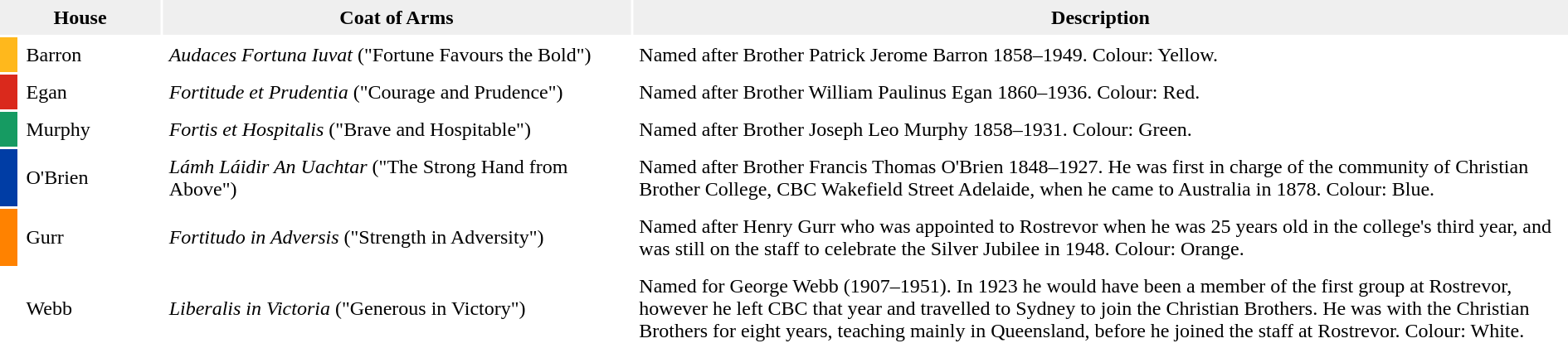<table cellpadding="5" width="100%">
<tr>
<th ! colspan="2" style="background:#efefef;width:10%;">House</th>
<th ! style="background:#efefef;width:30%;">Coat of Arms</th>
<th ! style="background:#efefef;width:60%;">Description</th>
</tr>
<tr>
<td style="background:#ffb81c;width:1%;"> </td>
<td>Barron</td>
<td><em>Audaces Fortuna Iuvat</em> ("Fortune Favours the Bold")</td>
<td>Named after Brother Patrick Jerome Barron 1858–1949. Colour: Yellow.</td>
</tr>
<tr>
<td style="background:#da291c;"> </td>
<td>Egan</td>
<td><em>Fortitude et Prudentia</em> ("Courage and Prudence")</td>
<td>Named after Brother William Paulinus Egan 1860–1936. Colour: Red.</td>
</tr>
<tr>
<td style="background:#169b62;"> </td>
<td>Murphy</td>
<td><em>Fortis et Hospitalis</em> ("Brave and Hospitable")</td>
<td>Named after Brother Joseph Leo Murphy 1858–1931. Colour: Green.</td>
</tr>
<tr>
<td style="background:#003da5;"> </td>
<td>O'Brien</td>
<td><em>Lámh Láidir An Uachtar</em> ("The Strong Hand from Above")</td>
<td>Named after Brother Francis Thomas O'Brien 1848–1927. He was first in charge of the community of Christian Brother College, CBC Wakefield Street Adelaide, when he came to Australia in 1878. Colour: Blue.</td>
</tr>
<tr>
<td style="background:#ff8200;"> </td>
<td>Gurr</td>
<td><em>Fortitudo in Adversis</em> ("Strength in Adversity")</td>
<td>Named after Henry Gurr who was appointed to Rostrevor when he was 25 years old in the college's third year, and was still on the staff to celebrate the Silver Jubilee in 1948. Colour: Orange.</td>
</tr>
<tr>
<td style="background:#ffffff;"> </td>
<td>Webb</td>
<td><em>Liberalis in Victoria</em> ("Generous in Victory")</td>
<td>Named for George Webb (1907–1951). In 1923 he would have been a member of the first group at Rostrevor, however he left CBC that year and travelled to Sydney to join the Christian Brothers. He was with the Christian Brothers for eight years, teaching mainly in Queensland, before he joined the staff at Rostrevor. Colour: White.</td>
</tr>
</table>
